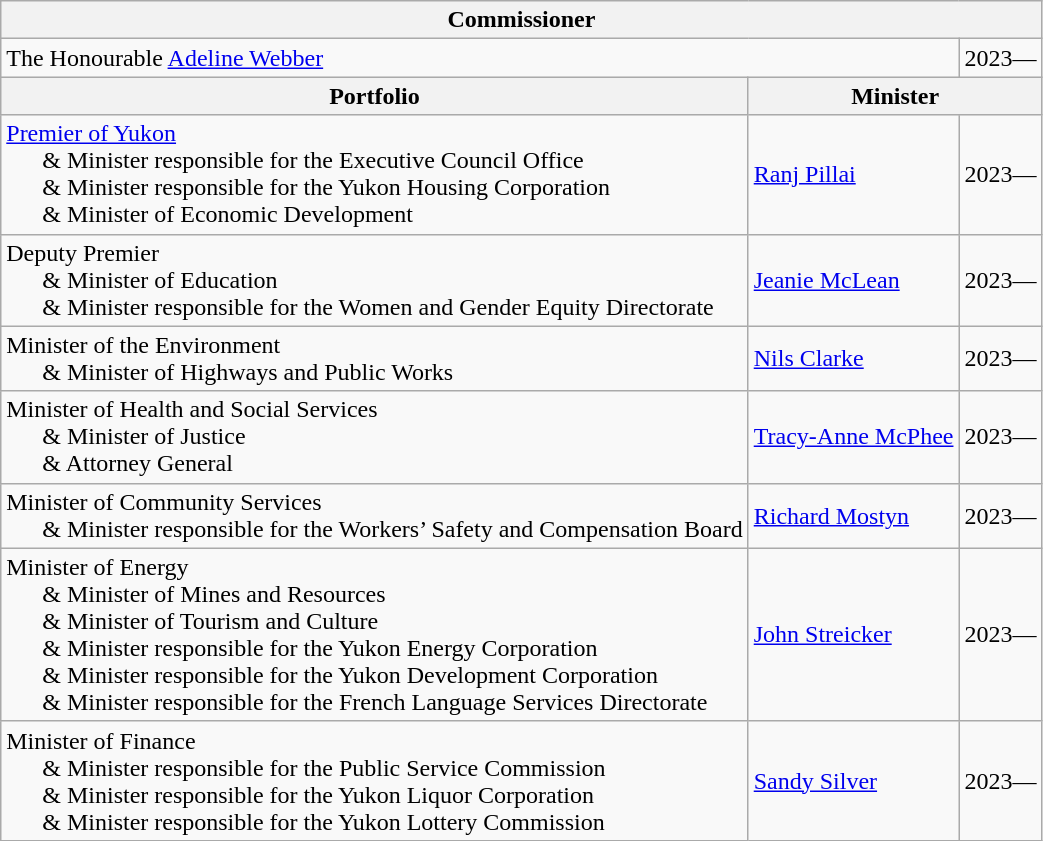<table class="wikitable">
<tr>
<th colspan="3">Commissioner</th>
</tr>
<tr>
<td colspan="2">The Honourable <a href='#'>Adeline Webber</a></td>
<td>2023—</td>
</tr>
<tr>
<th>Portfolio</th>
<th colspan=2 bgcolor="#CCCCCC">Minister</th>
</tr>
<tr>
<td><a href='#'>Premier of Yukon</a><br>      & Minister responsible for the Executive Council Office<br>      & Minister responsible for the Yukon Housing Corporation<br>      & Minister of Economic Development</td>
<td><a href='#'>Ranj Pillai</a></td>
<td>2023—</td>
</tr>
<tr>
<td>Deputy Premier<br>      & Minister of Education<br>      & Minister responsible for the Women and Gender Equity Directorate</td>
<td><a href='#'>Jeanie McLean</a></td>
<td>2023—</td>
</tr>
<tr>
<td>Minister of the Environment<br>      & Minister of Highways and Public Works</td>
<td><a href='#'>Nils Clarke</a></td>
<td>2023—</td>
</tr>
<tr>
<td>Minister of Health and Social Services<br>      & Minister of Justice<br>      & Attorney General</td>
<td><a href='#'>Tracy-Anne McPhee</a></td>
<td>2023—</td>
</tr>
<tr>
<td>Minister of Community Services<br>      & Minister responsible for the Workers’ Safety and Compensation Board</td>
<td><a href='#'>Richard Mostyn</a></td>
<td>2023—</td>
</tr>
<tr>
<td>Minister of Energy<br>      & Minister of Mines and Resources<br>      & Minister of Tourism and Culture<br>      & Minister responsible for the Yukon Energy Corporation<br>      & Minister responsible for the Yukon Development Corporation<br>      & Minister responsible for the French Language Services Directorate</td>
<td><a href='#'>John Streicker</a></td>
<td>2023—</td>
</tr>
<tr>
<td>Minister of Finance<br>      & Minister responsible for the Public Service Commission<br>      & Minister responsible for the Yukon Liquor Corporation<br>      & Minister responsible for the Yukon Lottery Commission</td>
<td><a href='#'>Sandy Silver</a></td>
<td>2023—</td>
</tr>
</table>
